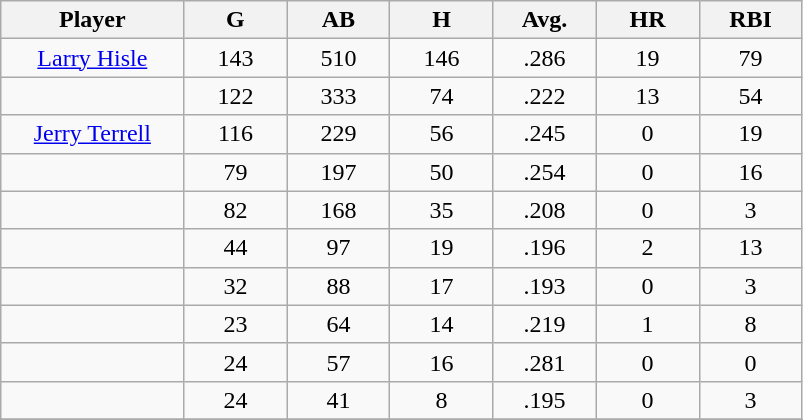<table class="wikitable sortable">
<tr>
<th bgcolor="#DDDDFF" width="16%">Player</th>
<th bgcolor="#DDDDFF" width="9%">G</th>
<th bgcolor="#DDDDFF" width="9%">AB</th>
<th bgcolor="#DDDDFF" width="9%">H</th>
<th bgcolor="#DDDDFF" width="9%">Avg.</th>
<th bgcolor="#DDDDFF" width="9%">HR</th>
<th bgcolor="#DDDDFF" width="9%">RBI</th>
</tr>
<tr align="center">
<td><a href='#'>Larry Hisle</a></td>
<td>143</td>
<td>510</td>
<td>146</td>
<td>.286</td>
<td>19</td>
<td>79</td>
</tr>
<tr align="center">
<td></td>
<td>122</td>
<td>333</td>
<td>74</td>
<td>.222</td>
<td>13</td>
<td>54</td>
</tr>
<tr align="center">
<td><a href='#'>Jerry Terrell</a></td>
<td>116</td>
<td>229</td>
<td>56</td>
<td>.245</td>
<td>0</td>
<td>19</td>
</tr>
<tr align="center">
<td></td>
<td>79</td>
<td>197</td>
<td>50</td>
<td>.254</td>
<td>0</td>
<td>16</td>
</tr>
<tr align="center">
<td></td>
<td>82</td>
<td>168</td>
<td>35</td>
<td>.208</td>
<td>0</td>
<td>3</td>
</tr>
<tr align="center">
<td></td>
<td>44</td>
<td>97</td>
<td>19</td>
<td>.196</td>
<td>2</td>
<td>13</td>
</tr>
<tr align="center">
<td></td>
<td>32</td>
<td>88</td>
<td>17</td>
<td>.193</td>
<td>0</td>
<td>3</td>
</tr>
<tr align="center">
<td></td>
<td>23</td>
<td>64</td>
<td>14</td>
<td>.219</td>
<td>1</td>
<td>8</td>
</tr>
<tr align="center">
<td></td>
<td>24</td>
<td>57</td>
<td>16</td>
<td>.281</td>
<td>0</td>
<td>0</td>
</tr>
<tr align="center">
<td></td>
<td>24</td>
<td>41</td>
<td>8</td>
<td>.195</td>
<td>0</td>
<td>3</td>
</tr>
<tr align="center">
</tr>
</table>
